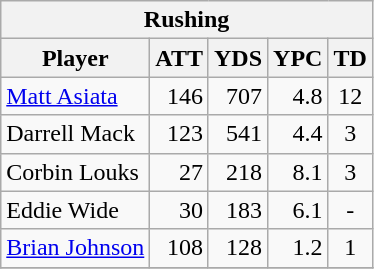<table class="wikitable">
<tr>
<th colspan="5" align="center">Rushing</th>
</tr>
<tr>
<th>Player</th>
<th>ATT</th>
<th>YDS</th>
<th>YPC</th>
<th>TD</th>
</tr>
<tr>
<td><a href='#'>Matt Asiata</a></td>
<td align="right">146</td>
<td align="right">707</td>
<td align="right">4.8</td>
<td align="center">12</td>
</tr>
<tr>
<td>Darrell Mack</td>
<td align="right">123</td>
<td align="right">541</td>
<td align="right">4.4</td>
<td align="center">3</td>
</tr>
<tr>
<td>Corbin Louks</td>
<td align="right">27</td>
<td align="right">218</td>
<td align="right">8.1</td>
<td align="center">3</td>
</tr>
<tr>
<td>Eddie Wide</td>
<td align="right">30</td>
<td align="right">183</td>
<td align="right">6.1</td>
<td align="center">-</td>
</tr>
<tr>
<td><a href='#'>Brian Johnson</a></td>
<td align="right">108</td>
<td align="right">128</td>
<td align="right">1.2</td>
<td align="center">1</td>
</tr>
<tr>
</tr>
</table>
